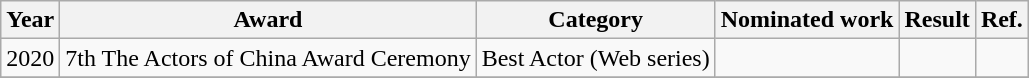<table class="wikitable">
<tr>
<th>Year</th>
<th>Award</th>
<th>Category</th>
<th>Nominated work</th>
<th>Result</th>
<th>Ref.</th>
</tr>
<tr>
<td>2020</td>
<td>7th The Actors of China Award Ceremony</td>
<td>Best Actor (Web series)</td>
<td></td>
<td></td>
<td></td>
</tr>
<tr>
</tr>
</table>
